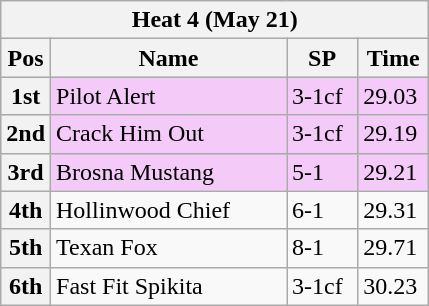<table class="wikitable">
<tr>
<th colspan="6">Heat 4 (May 21)</th>
</tr>
<tr>
<th width=20>Pos</th>
<th width=150>Name</th>
<th width=40>SP</th>
<th width=40>Time</th>
</tr>
<tr style="background: #f4caf9;">
<th>1st</th>
<td>Pilot Alert</td>
<td>3-1cf</td>
<td>29.03</td>
</tr>
<tr style="background: #f4caf9;">
<th>2nd</th>
<td>Crack Him Out</td>
<td>3-1cf</td>
<td>29.19</td>
</tr>
<tr style="background: #f4caf9;">
<th>3rd</th>
<td>Brosna Mustang</td>
<td>5-1</td>
<td>29.21</td>
</tr>
<tr>
<th>4th</th>
<td>Hollinwood Chief</td>
<td>6-1</td>
<td>29.31</td>
</tr>
<tr>
<th>5th</th>
<td>Texan Fox</td>
<td>8-1</td>
<td>29.71</td>
</tr>
<tr>
<th>6th</th>
<td>Fast Fit Spikita</td>
<td>3-1cf</td>
<td>30.23</td>
</tr>
</table>
